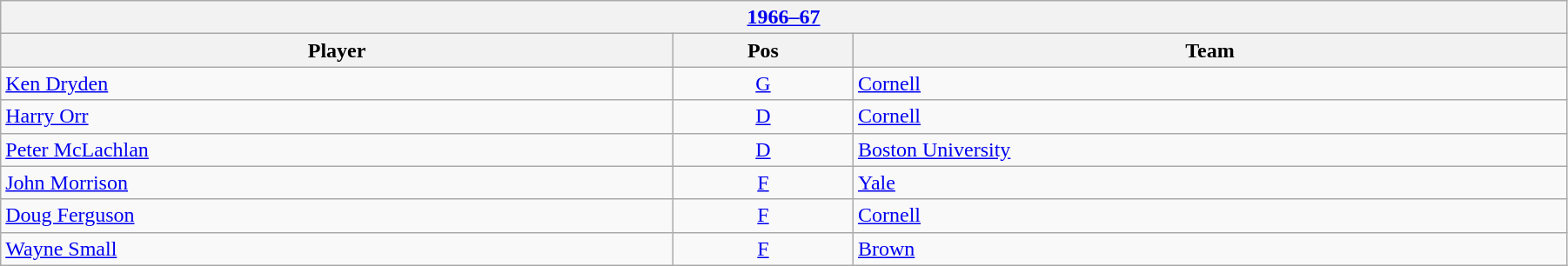<table class="wikitable" width=95%>
<tr>
<th colspan=3><a href='#'>1966–67</a></th>
</tr>
<tr>
<th>Player</th>
<th>Pos</th>
<th>Team</th>
</tr>
<tr>
<td><a href='#'>Ken Dryden</a></td>
<td align=center><a href='#'>G</a></td>
<td><a href='#'>Cornell</a></td>
</tr>
<tr>
<td><a href='#'>Harry Orr</a></td>
<td align=center><a href='#'>D</a></td>
<td><a href='#'>Cornell</a></td>
</tr>
<tr>
<td><a href='#'>Peter McLachlan</a></td>
<td align=center><a href='#'>D</a></td>
<td><a href='#'>Boston University</a></td>
</tr>
<tr>
<td><a href='#'>John Morrison</a></td>
<td align=center><a href='#'>F</a></td>
<td><a href='#'>Yale</a></td>
</tr>
<tr>
<td><a href='#'>Doug Ferguson</a></td>
<td align=center><a href='#'>F</a></td>
<td><a href='#'>Cornell</a></td>
</tr>
<tr>
<td><a href='#'>Wayne Small</a></td>
<td align=center><a href='#'>F</a></td>
<td><a href='#'>Brown</a></td>
</tr>
</table>
